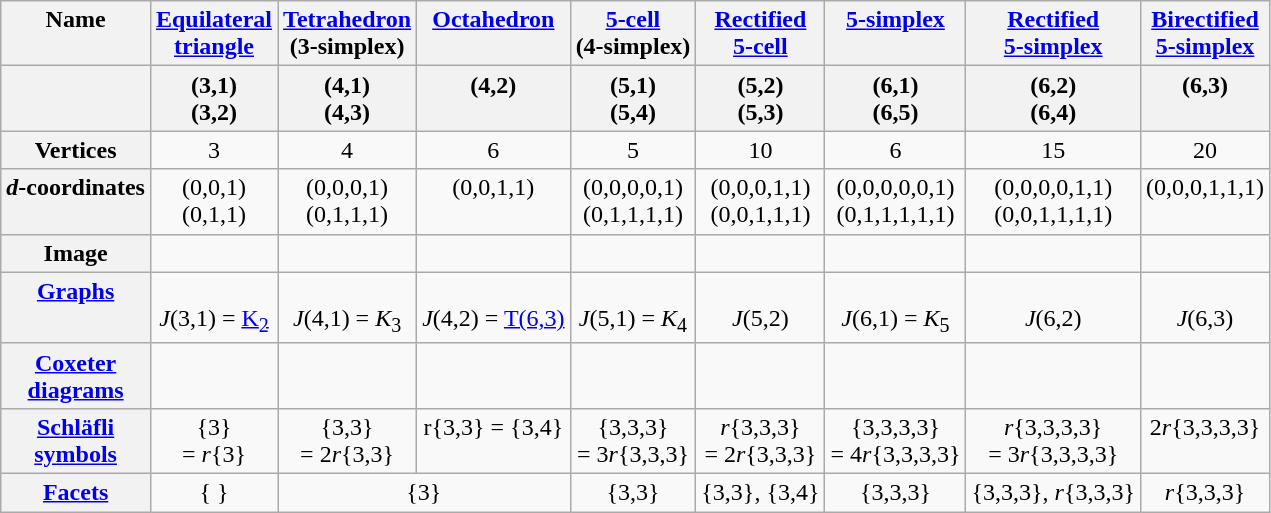<table class=wikitable>
<tr valign=top>
<th>Name</th>
<th><a href='#'>Equilateral<br>triangle</a></th>
<th><a href='#'>Tetrahedron</a><br>(3-simplex)</th>
<th><a href='#'>Octahedron</a></th>
<th><a href='#'>5-cell</a><br>(4-simplex)</th>
<th><a href='#'>Rectified<br>5-cell</a></th>
<th><a href='#'>5-simplex</a></th>
<th><a href='#'>Rectified<br>5-simplex</a></th>
<th><a href='#'>Birectified<br>5-simplex</a></th>
</tr>
<tr valign=top>
<th></th>
<th>(3,1)<br>(3,2)</th>
<th>(4,1)<br>(4,3)</th>
<th>(4,2)</th>
<th>(5,1)<br>(5,4)</th>
<th>(5,2)<br>(5,3)</th>
<th>(6,1)<br>(6,5)</th>
<th>(6,2)<br>(6,4)</th>
<th>(6,3)</th>
</tr>
<tr align=center>
<th>Vertices<br></th>
<td>3</td>
<td>4</td>
<td>6</td>
<td>5</td>
<td>10</td>
<td>6</td>
<td>15</td>
<td>20</td>
</tr>
<tr align=center valign=top>
<th><em>d</em>-coordinates</th>
<td>(0,0,1)<br>(0,1,1)</td>
<td>(0,0,0,1)<br>(0,1,1,1)</td>
<td>(0,0,1,1)</td>
<td>(0,0,0,0,1)<br>(0,1,1,1,1)</td>
<td>(0,0,0,1,1)<br>(0,0,1,1,1)</td>
<td>(0,0,0,0,0,1)<br>(0,1,1,1,1,1)</td>
<td>(0,0,0,0,1,1)<br>(0,0,1,1,1,1)</td>
<td>(0,0,0,1,1,1)</td>
</tr>
<tr align=center>
<th>Image</th>
<td></td>
<td></td>
<td></td>
<td></td>
<td></td>
<td></td>
<td></td>
<td></td>
</tr>
<tr align=center valign=top>
<th valign=center><a href='#'>Graphs</a></th>
<td><br><em>J</em>(3,1) = <a href='#'>K<sub>2</sub></a></td>
<td><br><em>J</em>(4,1) = <em>K</em><sub>3</sub></td>
<td><br><em>J</em>(4,2) = <a href='#'>T(6,3)</a></td>
<td><br><em>J</em>(5,1) = <em>K</em><sub>4</sub></td>
<td><br><em>J</em>(5,2)</td>
<td><br><em>J</em>(6,1) = <em>K</em><sub>5</sub></td>
<td><br><em>J</em>(6,2)</td>
<td><br><em>J</em>(6,3)</td>
</tr>
<tr align=center>
<th><a href='#'>Coxeter<br>diagrams</a></th>
<td><br></td>
<td><br></td>
<td></td>
<td><br></td>
<td><br></td>
<td><br></td>
<td><br></td>
<td></td>
</tr>
<tr align=center valign=top>
<th><a href='#'>Schläfli<br>symbols</a></th>
<td>{3}<br> = <em>r</em>{3}</td>
<td>{3,3}<br> = 2<em>r</em>{3,3}</td>
<td>r{3,3} = {3,4}</td>
<td>{3,3,3}<br> = 3<em>r</em>{3,3,3}</td>
<td><em>r</em>{3,3,3}<br> = 2<em>r</em>{3,3,3}</td>
<td>{3,3,3,3}<br> = 4<em>r</em>{3,3,3,3}</td>
<td><em>r</em>{3,3,3,3}<br> = 3<em>r</em>{3,3,3,3}</td>
<td>2<em>r</em>{3,3,3,3}</td>
</tr>
<tr align=center>
<th><a href='#'>Facets</a></th>
<td>{ }</td>
<td colspan=2>{3}</td>
<td>{3,3}</td>
<td>{3,3}, {3,4}</td>
<td>{3,3,3}</td>
<td>{3,3,3}, <em>r</em>{3,3,3}</td>
<td><em>r</em>{3,3,3}</td>
</tr>
</table>
